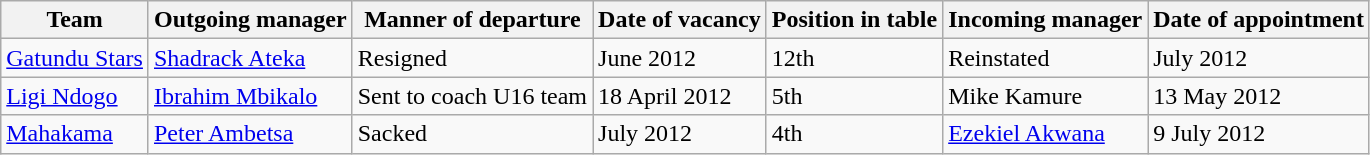<table class="wikitable">
<tr>
<th>Team</th>
<th>Outgoing manager</th>
<th>Manner of departure</th>
<th>Date of vacancy</th>
<th>Position in table</th>
<th>Incoming manager</th>
<th>Date of appointment</th>
</tr>
<tr>
<td><a href='#'>Gatundu Stars</a></td>
<td> <a href='#'>Shadrack Ateka</a></td>
<td>Resigned</td>
<td>June 2012</td>
<td>12th</td>
<td>Reinstated</td>
<td>July 2012</td>
</tr>
<tr>
<td><a href='#'>Ligi Ndogo</a></td>
<td> <a href='#'>Ibrahim Mbikalo</a></td>
<td>Sent to coach U16 team</td>
<td>18 April 2012</td>
<td>5th</td>
<td> Mike Kamure</td>
<td>13 May 2012</td>
</tr>
<tr>
<td><a href='#'>Mahakama</a></td>
<td> <a href='#'>Peter Ambetsa</a></td>
<td>Sacked</td>
<td>July 2012</td>
<td>4th</td>
<td> <a href='#'>Ezekiel Akwana</a></td>
<td>9 July 2012</td>
</tr>
</table>
